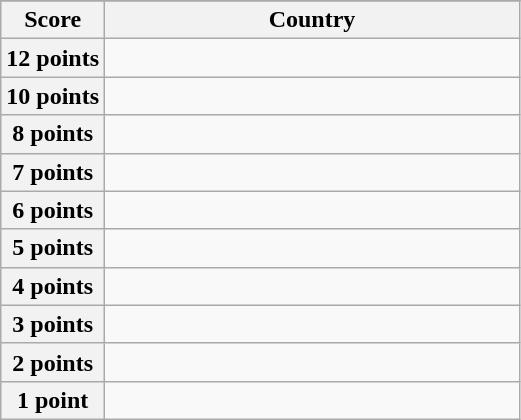<table class="wikitable">
<tr>
</tr>
<tr>
<th scope="col" width="20%">Score</th>
<th scope="col">Country</th>
</tr>
<tr>
<th scope="row">12 points</th>
<td></td>
</tr>
<tr>
<th scope="row">10 points</th>
<td></td>
</tr>
<tr>
<th scope="row">8 points</th>
<td></td>
</tr>
<tr>
<th scope="row">7 points</th>
<td></td>
</tr>
<tr>
<th scope="row">6 points</th>
<td></td>
</tr>
<tr>
<th scope="row">5 points</th>
<td></td>
</tr>
<tr>
<th scope="row">4 points</th>
<td></td>
</tr>
<tr>
<th scope="row">3 points</th>
<td></td>
</tr>
<tr>
<th scope="row">2 points</th>
<td></td>
</tr>
<tr>
<th scope="row">1 point</th>
<td></td>
</tr>
</table>
